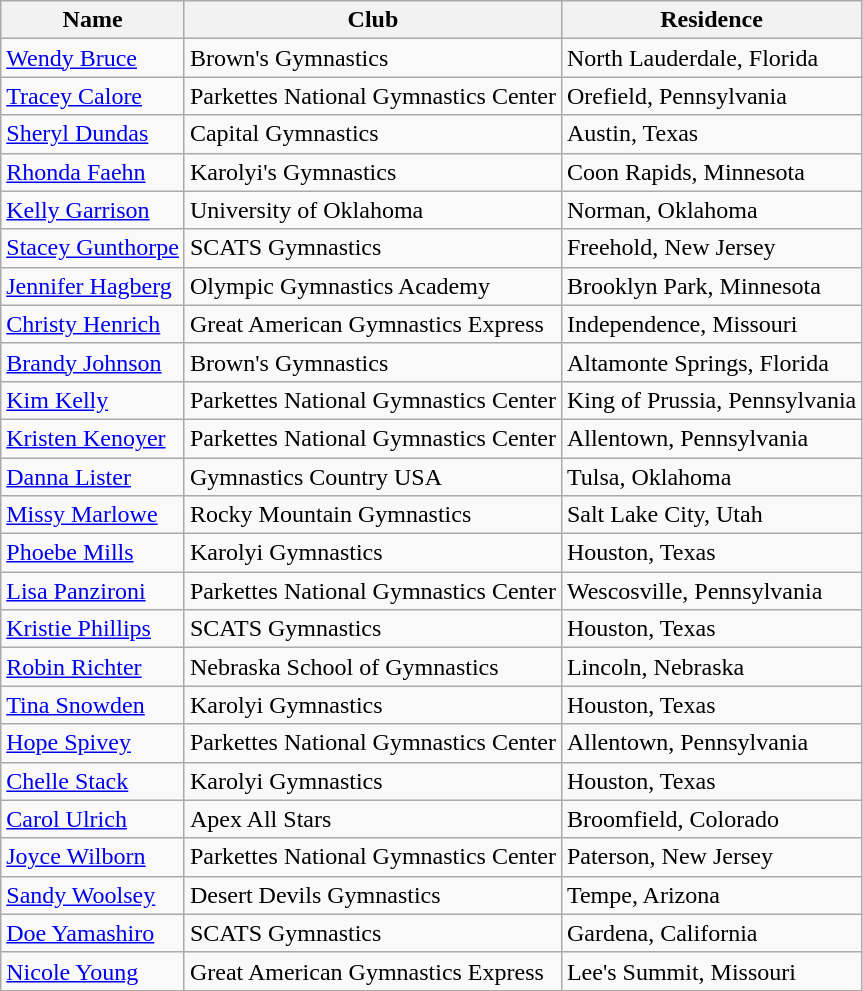<table class="wikitable">
<tr>
<th>Name</th>
<th>Club</th>
<th>Residence</th>
</tr>
<tr>
<td><a href='#'>Wendy Bruce</a></td>
<td>Brown's Gymnastics</td>
<td>North Lauderdale, Florida</td>
</tr>
<tr>
<td><a href='#'>Tracey Calore</a></td>
<td>Parkettes National Gymnastics Center</td>
<td>Orefield, Pennsylvania</td>
</tr>
<tr>
<td><a href='#'>Sheryl Dundas</a></td>
<td>Capital Gymnastics</td>
<td>Austin, Texas</td>
</tr>
<tr>
<td><a href='#'>Rhonda Faehn</a></td>
<td>Karolyi's Gymnastics</td>
<td>Coon Rapids, Minnesota</td>
</tr>
<tr>
<td><a href='#'>Kelly Garrison</a></td>
<td>University of Oklahoma</td>
<td>Norman, Oklahoma</td>
</tr>
<tr>
<td><a href='#'>Stacey Gunthorpe</a></td>
<td>SCATS Gymnastics</td>
<td>Freehold, New Jersey</td>
</tr>
<tr>
<td><a href='#'>Jennifer Hagberg</a></td>
<td>Olympic Gymnastics Academy</td>
<td>Brooklyn Park, Minnesota</td>
</tr>
<tr>
<td><a href='#'>Christy Henrich</a></td>
<td>Great American Gymnastics Express</td>
<td>Independence, Missouri</td>
</tr>
<tr>
<td><a href='#'>Brandy Johnson</a></td>
<td>Brown's Gymnastics</td>
<td>Altamonte Springs, Florida</td>
</tr>
<tr>
<td><a href='#'>Kim Kelly</a></td>
<td>Parkettes National Gymnastics Center</td>
<td>King of Prussia, Pennsylvania</td>
</tr>
<tr>
<td><a href='#'>Kristen Kenoyer</a></td>
<td>Parkettes National Gymnastics Center</td>
<td>Allentown, Pennsylvania</td>
</tr>
<tr>
<td><a href='#'>Danna Lister</a></td>
<td>Gymnastics Country USA</td>
<td>Tulsa, Oklahoma</td>
</tr>
<tr>
<td><a href='#'>Missy Marlowe</a></td>
<td>Rocky Mountain Gymnastics</td>
<td>Salt Lake City, Utah</td>
</tr>
<tr>
<td><a href='#'>Phoebe Mills</a></td>
<td>Karolyi Gymnastics</td>
<td>Houston, Texas</td>
</tr>
<tr>
<td><a href='#'>Lisa Panzironi</a></td>
<td>Parkettes National Gymnastics Center</td>
<td>Wescosville, Pennsylvania</td>
</tr>
<tr>
<td><a href='#'>Kristie Phillips</a></td>
<td>SCATS Gymnastics</td>
<td>Houston, Texas</td>
</tr>
<tr>
<td><a href='#'>Robin Richter</a></td>
<td>Nebraska School of Gymnastics</td>
<td>Lincoln, Nebraska</td>
</tr>
<tr>
<td><a href='#'>Tina Snowden</a></td>
<td>Karolyi Gymnastics</td>
<td>Houston, Texas</td>
</tr>
<tr>
<td><a href='#'>Hope Spivey</a></td>
<td>Parkettes National Gymnastics Center</td>
<td>Allentown, Pennsylvania</td>
</tr>
<tr>
<td><a href='#'>Chelle Stack</a></td>
<td>Karolyi Gymnastics</td>
<td>Houston, Texas</td>
</tr>
<tr>
<td><a href='#'>Carol Ulrich</a></td>
<td>Apex All Stars</td>
<td>Broomfield, Colorado</td>
</tr>
<tr>
<td><a href='#'>Joyce Wilborn</a></td>
<td>Parkettes National Gymnastics Center</td>
<td>Paterson, New Jersey</td>
</tr>
<tr>
<td><a href='#'>Sandy Woolsey</a></td>
<td>Desert Devils Gymnastics</td>
<td>Tempe, Arizona</td>
</tr>
<tr>
<td><a href='#'>Doe Yamashiro</a></td>
<td>SCATS Gymnastics</td>
<td>Gardena, California</td>
</tr>
<tr>
<td><a href='#'>Nicole Young</a></td>
<td>Great American Gymnastics Express</td>
<td>Lee's Summit, Missouri</td>
</tr>
</table>
